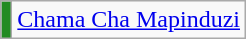<table class=wikitable>
<tr>
<td style="background:#228B22"></td>
<td><a href='#'>Chama Cha Mapinduzi</a></td>
</tr>
</table>
